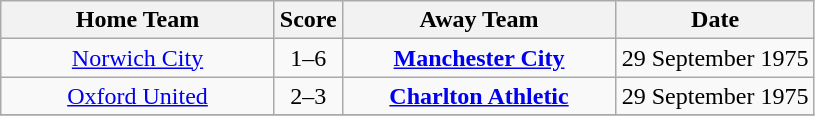<table class="wikitable" style="text-align:center;">
<tr>
<th width=175>Home Team</th>
<th width=20>Score</th>
<th width=175>Away Team</th>
<th width= 125>Date</th>
</tr>
<tr>
<td><a href='#'>Norwich City</a></td>
<td>1–6</td>
<td><strong><a href='#'>Manchester City</a></strong></td>
<td>29 September 1975</td>
</tr>
<tr>
<td><a href='#'>Oxford United</a></td>
<td>2–3</td>
<td><strong><a href='#'>Charlton Athletic</a></strong></td>
<td>29 September 1975</td>
</tr>
<tr>
</tr>
</table>
